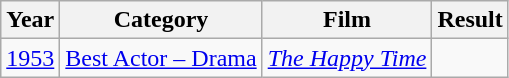<table class="wikitable plainrowheaders sortable">
<tr>
<th>Year</th>
<th>Category</th>
<th>Film</th>
<th>Result</th>
</tr>
<tr>
<td><a href='#'>1953</a></td>
<td><a href='#'>Best Actor – Drama</a></td>
<td><em><a href='#'>The Happy Time</a></em></td>
<td></td>
</tr>
</table>
